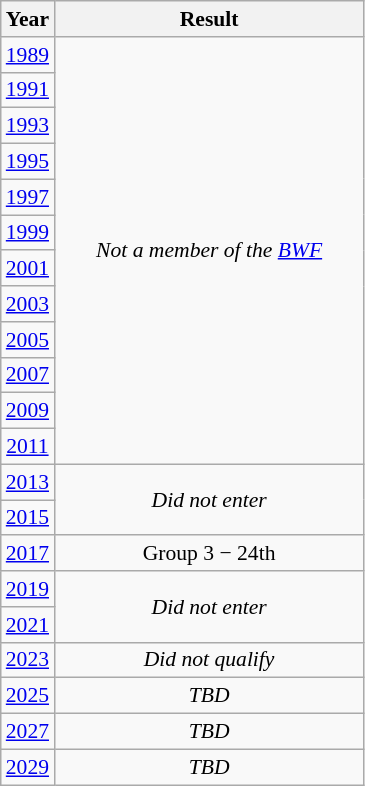<table class="wikitable" style="text-align: center; font-size:90%">
<tr>
<th>Year</th>
<th style="width:200px">Result</th>
</tr>
<tr>
<td> <a href='#'>1989</a></td>
<td rowspan="12"><em>Not a member of the <a href='#'>BWF</a></em></td>
</tr>
<tr>
<td> <a href='#'>1991</a></td>
</tr>
<tr>
<td> <a href='#'>1993</a></td>
</tr>
<tr>
<td> <a href='#'>1995</a></td>
</tr>
<tr>
<td> <a href='#'>1997</a></td>
</tr>
<tr>
<td> <a href='#'>1999</a></td>
</tr>
<tr>
<td> <a href='#'>2001</a></td>
</tr>
<tr>
<td> <a href='#'>2003</a></td>
</tr>
<tr>
<td> <a href='#'>2005</a></td>
</tr>
<tr>
<td> <a href='#'>2007</a></td>
</tr>
<tr>
<td> <a href='#'>2009</a></td>
</tr>
<tr>
<td> <a href='#'>2011</a></td>
</tr>
<tr>
<td> <a href='#'>2013</a></td>
<td rowspan="2"><em>Did not enter</em></td>
</tr>
<tr>
<td> <a href='#'>2015</a></td>
</tr>
<tr>
<td> <a href='#'>2017</a></td>
<td>Group 3 − 24th</td>
</tr>
<tr>
<td> <a href='#'>2019</a></td>
<td rowspan="2"><em>Did not enter</em></td>
</tr>
<tr>
<td> <a href='#'>2021</a></td>
</tr>
<tr>
<td> <a href='#'>2023</a></td>
<td><em>Did not qualify</em></td>
</tr>
<tr>
<td> <a href='#'>2025</a></td>
<td><em>TBD</em></td>
</tr>
<tr>
<td> <a href='#'>2027</a></td>
<td><em>TBD</em></td>
</tr>
<tr>
<td> <a href='#'>2029</a></td>
<td><em>TBD</em></td>
</tr>
</table>
